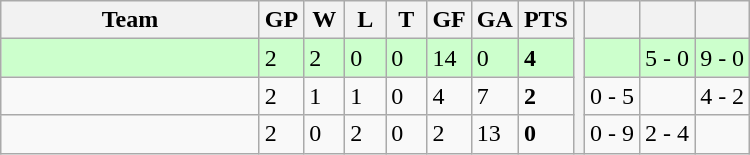<table class="wikitable">
<tr>
<th width=165>Team</th>
<th width=20>GP</th>
<th width=20>W</th>
<th width=20>L</th>
<th width=20>T</th>
<th width=20>GF</th>
<th width=20>GA</th>
<th width=20>PTS</th>
<th rowspan=10></th>
<th></th>
<th></th>
<th></th>
</tr>
<tr bgcolor="#ccffcc">
<td style="text-align:left;"></td>
<td>2</td>
<td>2</td>
<td>0</td>
<td>0</td>
<td>14</td>
<td>0</td>
<td><strong>4</strong></td>
<td></td>
<td>5 - 0</td>
<td>9 - 0</td>
</tr>
<tr>
<td style="text-align:left;"></td>
<td>2</td>
<td>1</td>
<td>1</td>
<td>0</td>
<td>4</td>
<td>7</td>
<td><strong>2</strong></td>
<td>0 - 5</td>
<td></td>
<td>4 - 2</td>
</tr>
<tr>
<td style="text-align:left;"></td>
<td>2</td>
<td>0</td>
<td>2</td>
<td>0</td>
<td>2</td>
<td>13</td>
<td><strong>0</strong></td>
<td>0 - 9</td>
<td>2 - 4</td>
<td></td>
</tr>
</table>
